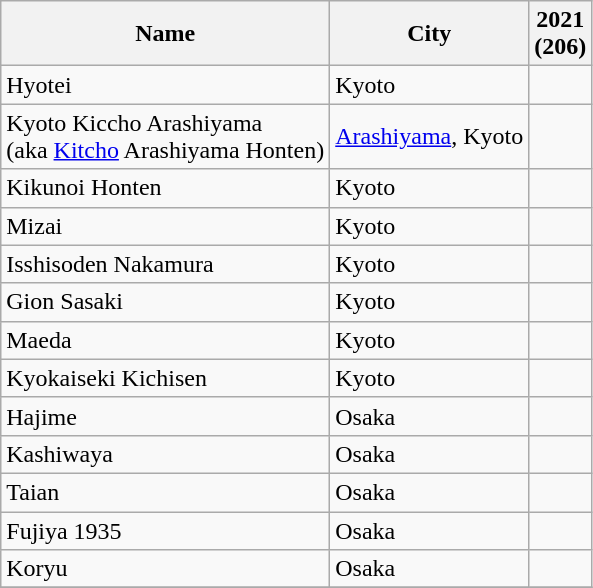<table class="wikitable sortable">
<tr>
<th>Name</th>
<th>City</th>
<th>2021<br>(206)</th>
</tr>
<tr>
<td>Hyotei</td>
<td>Kyoto</td>
<td></td>
</tr>
<tr>
<td>Kyoto Kiccho Arashiyama<br>(aka <a href='#'>Kitcho</a> Arashiyama Honten)</td>
<td><a href='#'>Arashiyama</a>, Kyoto</td>
<td></td>
</tr>
<tr>
<td>Kikunoi Honten</td>
<td>Kyoto</td>
<td></td>
</tr>
<tr>
<td>Mizai<br></td>
<td>Kyoto</td>
<td></td>
</tr>
<tr>
<td>Isshisoden Nakamura<br></td>
<td>Kyoto</td>
<td></td>
</tr>
<tr>
<td>Gion Sasaki<br></td>
<td>Kyoto</td>
<td></td>
</tr>
<tr>
<td>Maeda<br></td>
<td>Kyoto</td>
<td></td>
</tr>
<tr>
<td>Kyokaiseki Kichisen<br></td>
<td>Kyoto</td>
<td></td>
</tr>
<tr>
<td>Hajime<br></td>
<td>Osaka</td>
<td></td>
</tr>
<tr>
<td>Kashiwaya<br></td>
<td>Osaka</td>
<td></td>
</tr>
<tr>
<td>Taian<br></td>
<td>Osaka</td>
<td></td>
</tr>
<tr>
<td>Fujiya 1935</td>
<td>Osaka</td>
<td></td>
</tr>
<tr>
<td>Koryu<br></td>
<td>Osaka</td>
<td></td>
</tr>
<tr>
</tr>
</table>
